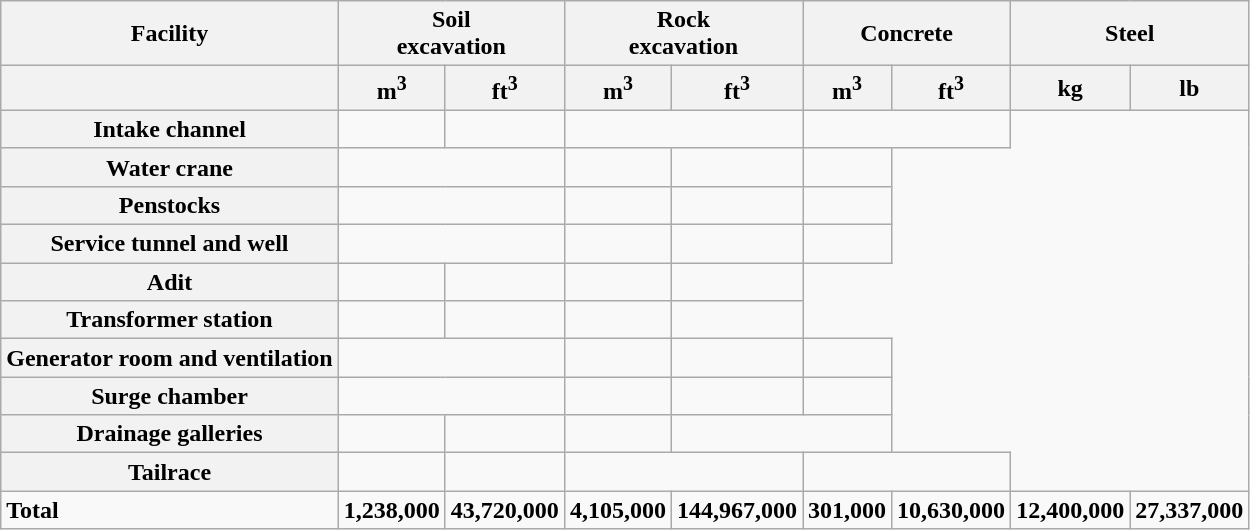<table class="wikitable" border="1">
<tr>
<th>Facility</th>
<th colspan=2>Soil<br>excavation</th>
<th colspan=2>Rock<br>excavation</th>
<th colspan=2>Concrete</th>
<th colspan=2>Steel</th>
</tr>
<tr>
<th></th>
<th>m<sup>3</sup></th>
<th>ft<sup>3</sup></th>
<th>m<sup>3</sup></th>
<th>ft<sup>3</sup></th>
<th>m<sup>3</sup></th>
<th>ft<sup>3</sup></th>
<th>kg</th>
<th>lb</th>
</tr>
<tr>
<th>Intake channel</th>
<td></td>
<td></td>
<td colspan=2></td>
<td colspan=2></td>
</tr>
<tr>
<th>Water crane </th>
<td colspan=2></td>
<td></td>
<td></td>
<td></td>
</tr>
<tr>
<th>Penstocks</th>
<td colspan=2></td>
<td></td>
<td></td>
<td></td>
</tr>
<tr>
<th>Service tunnel and well</th>
<td colspan=2></td>
<td></td>
<td></td>
<td></td>
</tr>
<tr>
<th>Adit</th>
<td></td>
<td></td>
<td></td>
<td></td>
</tr>
<tr>
<th>Transformer station</th>
<td></td>
<td></td>
<td></td>
<td></td>
</tr>
<tr>
<th>Generator room and ventilation</th>
<td colspan=2></td>
<td></td>
<td></td>
<td></td>
</tr>
<tr>
<th>Surge chamber</th>
<td colspan=2></td>
<td></td>
<td></td>
<td></td>
</tr>
<tr>
<th>Drainage galleries</th>
<td></td>
<td></td>
<td></td>
<td colspan=2></td>
</tr>
<tr>
<th>Tailrace</th>
<td></td>
<td></td>
<td colspan=2></td>
<td colspan=2></td>
</tr>
<tr>
<td><strong>Total</strong></td>
<td><strong>1,238,000</strong></td>
<td><strong>43,720,000</strong></td>
<td><strong>4,105,000</strong></td>
<td><strong>144,967,000</strong></td>
<td><strong>301,000</strong></td>
<td><strong>10,630,000</strong></td>
<td><strong>12,400,000</strong></td>
<td><strong>27,337,000</strong></td>
</tr>
</table>
